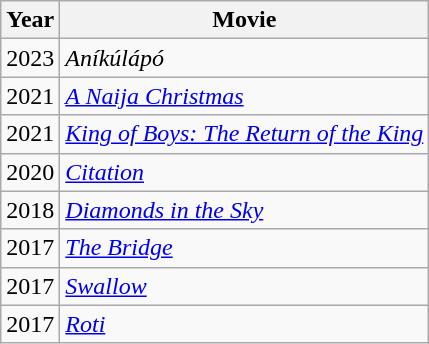<table class="wikitable">
<tr>
<th>Year</th>
<th>Movie</th>
</tr>
<tr>
<td>2023</td>
<td><em>Aníkúlápó</em></td>
</tr>
<tr>
<td>2021</td>
<td><em><a href='#'>A Naija Christmas</a></em></td>
</tr>
<tr>
<td>2021</td>
<td><em><a href='#'>King of Boys: The Return of the King</a></em></td>
</tr>
<tr>
<td>2020</td>
<td><em><a href='#'>Citation</a></em></td>
</tr>
<tr>
<td>2018</td>
<td><em><a href='#'>Diamonds in the Sky</a></em></td>
</tr>
<tr>
<td>2017</td>
<td><a href='#'><em>The Bridge</em></a></td>
</tr>
<tr>
<td>2017</td>
<td><a href='#'><em>Swallow</em></a></td>
</tr>
<tr>
<td>2017</td>
<td><em><a href='#'>Roti</a></em></td>
</tr>
</table>
